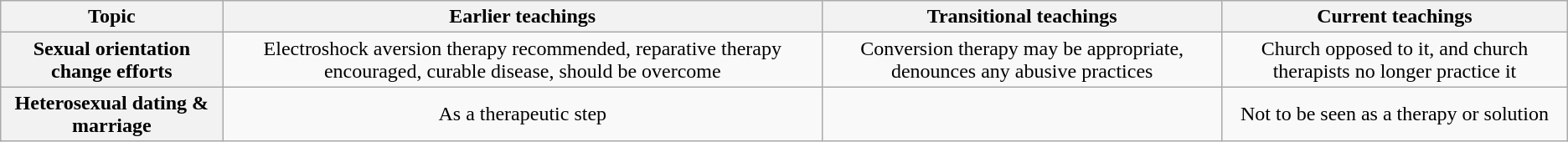<table class="wikitable" style="text-align: center; vertical-align: center">
<tr>
<th>Topic</th>
<th>Earlier teachings</th>
<th>Transitional teachings</th>
<th>Current teachings</th>
</tr>
<tr>
<th>Sexual orientation change efforts</th>
<td>Electroshock aversion therapy recommended, reparative therapy encouraged, curable disease, should be overcome</td>
<td>Conversion therapy may be appropriate, denounces any abusive practices</td>
<td>Church opposed to it, and church therapists no longer practice it</td>
</tr>
<tr>
<th>Heterosexual dating & marriage</th>
<td>As a therapeutic step</td>
<td></td>
<td>Not to be seen as a therapy or solution</td>
</tr>
</table>
